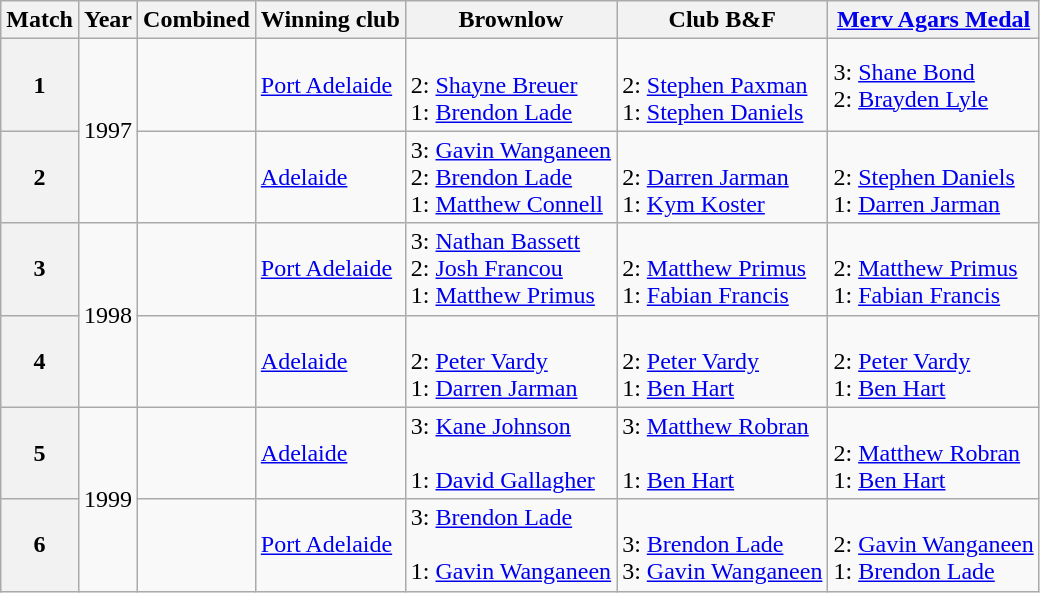<table class="wikitable sortable">
<tr>
<th>Match</th>
<th>Year</th>
<th>Combined</th>
<th>Winning club</th>
<th class="unsortable">Brownlow</th>
<th class="unsortable">Club B&F</th>
<th class="unsortable"><a href='#'>Merv Agars Medal</a></th>
</tr>
<tr>
<th>1</th>
<td rowspan="2">1997</td>
<td> </td>
<td><a href='#'>Port Adelaide</a></td>
<td><br>2: <a href='#'>Shayne Breuer</a><br>1: <a href='#'>Brendon Lade</a></td>
<td><br>2: <a href='#'>Stephen Paxman</a><br>1: <a href='#'>Stephen Daniels</a></td>
<td>3: <a href='#'>Shane Bond</a><br>2: <a href='#'>Brayden Lyle</a><br></td>
</tr>
<tr>
<th>2</th>
<td> </td>
<td><a href='#'>Adelaide</a></td>
<td>3: <a href='#'>Gavin Wanganeen</a><br>2: <a href='#'>Brendon Lade</a><br>1: <a href='#'>Matthew Connell</a></td>
<td><br>2: <a href='#'>Darren Jarman</a><br>1: <a href='#'>Kym Koster</a></td>
<td><br>2: <a href='#'>Stephen Daniels</a><br>1: <a href='#'>Darren Jarman</a></td>
</tr>
<tr>
<th>3</th>
<td rowspan="2">1998</td>
<td> </td>
<td><a href='#'>Port Adelaide</a></td>
<td>3: <a href='#'>Nathan Bassett</a><br>2: <a href='#'>Josh Francou</a><br>1: <a href='#'>Matthew Primus</a></td>
<td><br>2: <a href='#'>Matthew Primus</a><br>1: <a href='#'>Fabian Francis</a></td>
<td><br>2: <a href='#'>Matthew Primus</a><br>1: <a href='#'>Fabian Francis</a></td>
</tr>
<tr>
<th>4</th>
<td> </td>
<td><a href='#'>Adelaide</a></td>
<td><br>2: <a href='#'>Peter Vardy</a><br>1: <a href='#'>Darren Jarman</a></td>
<td><br>2: <a href='#'>Peter Vardy</a><br>1: <a href='#'>Ben Hart</a></td>
<td><br>2: <a href='#'>Peter Vardy</a><br>1: <a href='#'>Ben Hart</a></td>
</tr>
<tr>
<th>5</th>
<td rowspan="2">1999</td>
<td> </td>
<td><a href='#'>Adelaide</a></td>
<td>3: <a href='#'>Kane Johnson</a><br><br>1: <a href='#'>David Gallagher</a></td>
<td>3: <a href='#'>Matthew Robran</a><br><br>1: <a href='#'>Ben Hart</a></td>
<td><br>2: <a href='#'>Matthew Robran</a><br>1: <a href='#'>Ben Hart</a></td>
</tr>
<tr>
<th>6</th>
<td> </td>
<td><a href='#'>Port Adelaide</a></td>
<td>3: <a href='#'>Brendon Lade</a><br><br>1: <a href='#'>Gavin Wanganeen</a></td>
<td><br>3: <a href='#'>Brendon Lade</a><br>3: <a href='#'>Gavin Wanganeen</a></td>
<td><br>2: <a href='#'>Gavin Wanganeen</a><br>1: <a href='#'>Brendon Lade</a></td>
</tr>
</table>
